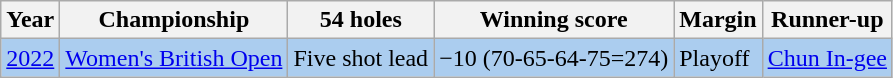<table class="wikitable">
<tr>
<th>Year</th>
<th>Championship</th>
<th>54 holes</th>
<th>Winning score</th>
<th>Margin</th>
<th>Runner-up</th>
</tr>
<tr style="background:#ABCDEF;">
<td><a href='#'>2022</a></td>
<td><a href='#'>Women's British Open</a></td>
<td>Five shot lead</td>
<td>−10 (70-65-64-75=274)</td>
<td>Playoff</td>
<td> <a href='#'>Chun In-gee</a></td>
</tr>
</table>
